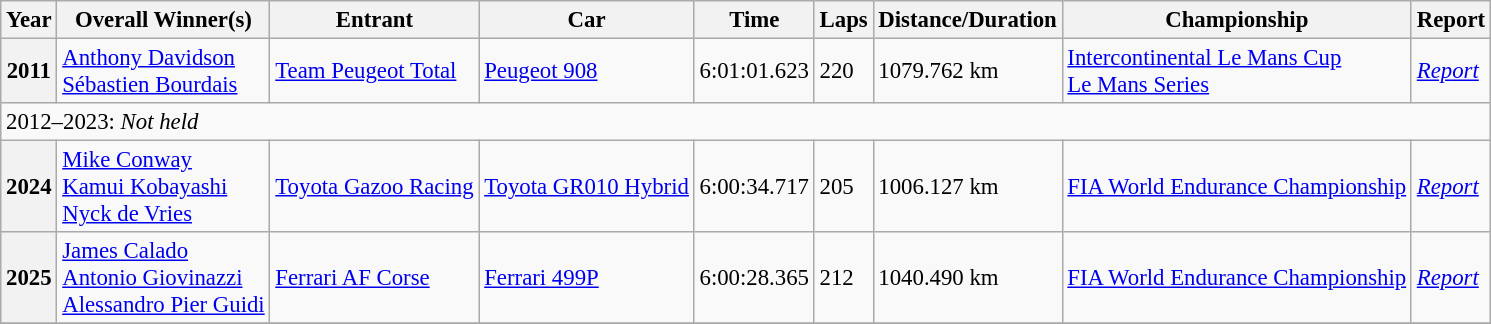<table class="wikitable" style="font-size: 95%;">
<tr>
<th>Year</th>
<th>Overall Winner(s)</th>
<th>Entrant</th>
<th>Car</th>
<th>Time</th>
<th>Laps</th>
<th>Distance/Duration</th>
<th>Championship</th>
<th>Report</th>
</tr>
<tr>
<th>2011</th>
<td> <a href='#'>Anthony Davidson</a><br> <a href='#'>Sébastien Bourdais</a></td>
<td> <a href='#'>Team Peugeot Total</a></td>
<td><a href='#'>Peugeot 908</a></td>
<td>6:01:01.623</td>
<td>220</td>
<td>1079.762 km</td>
<td><a href='#'>Intercontinental Le Mans Cup</a><br><a href='#'>Le Mans Series</a></td>
<td><em><a href='#'>Report</a></em></td>
</tr>
<tr>
<td colspan=9>2012–2023: <em>Not held</em></td>
</tr>
<tr>
<th>2024</th>
<td> <a href='#'>Mike Conway</a><br> <a href='#'>Kamui Kobayashi</a><br> <a href='#'>Nyck de Vries</a></td>
<td> <a href='#'>Toyota Gazoo Racing</a></td>
<td><a href='#'>Toyota GR010 Hybrid</a></td>
<td>6:00:34.717</td>
<td>205</td>
<td>1006.127 km</td>
<td><a href='#'>FIA World Endurance Championship</a></td>
<td><em><a href='#'>Report</a></em></td>
</tr>
<tr>
<th>2025</th>
<td> <a href='#'>James Calado</a><br> <a href='#'>Antonio Giovinazzi</a><br> <a href='#'>Alessandro Pier Guidi</a></td>
<td> <a href='#'>Ferrari AF Corse</a></td>
<td><a href='#'>Ferrari 499P</a></td>
<td>6:00:28.365</td>
<td>212</td>
<td>1040.490 km</td>
<td><a href='#'>FIA World Endurance Championship</a></td>
<td><em><a href='#'>Report</a></em></td>
</tr>
<tr>
</tr>
</table>
